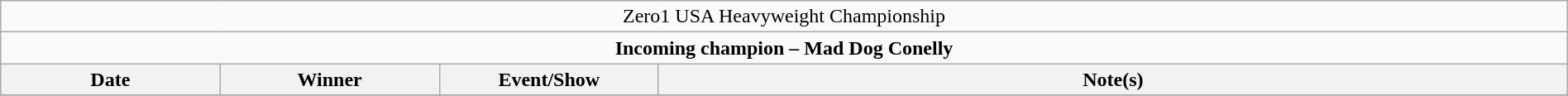<table class="wikitable" style="text-align:center; width:100%;">
<tr>
<td colspan="4" style="text-align: center;">Zero1 USA Heavyweight Championship</td>
</tr>
<tr>
<td colspan="4" style="text-align: center;"><strong>Incoming champion – Mad Dog Conelly</strong></td>
</tr>
<tr>
<th width=14%>Date</th>
<th width=14%>Winner</th>
<th width=14%>Event/Show</th>
<th width=58%>Note(s)</th>
</tr>
<tr>
</tr>
</table>
